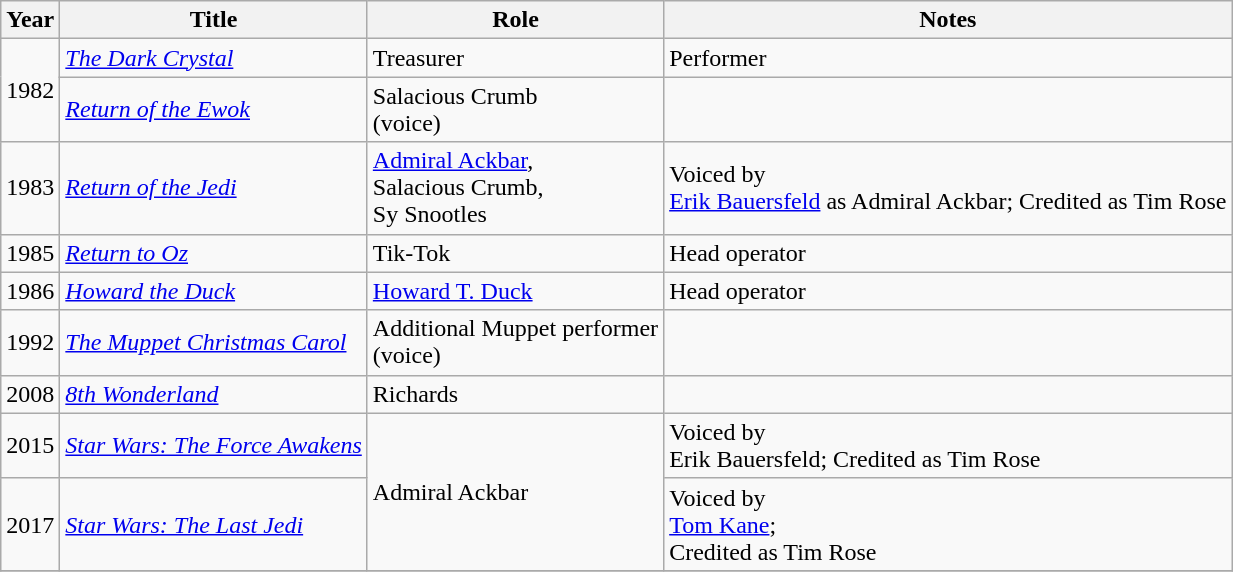<table class="wikitable sortable">
<tr>
<th>Year</th>
<th>Title</th>
<th>Role</th>
<th>Notes</th>
</tr>
<tr>
<td rowspan="2">1982</td>
<td><em><a href='#'>The Dark Crystal</a></em></td>
<td>Treasurer</td>
<td>Performer</td>
</tr>
<tr>
<td><em><a href='#'>Return of the Ewok</a></em></td>
<td>Salacious Crumb<br>(voice)</td>
<td></td>
</tr>
<tr>
<td>1983</td>
<td><em><a href='#'>Return of the Jedi</a></em></td>
<td><a href='#'>Admiral Ackbar</a>, <br> Salacious Crumb, <br> Sy Snootles</td>
<td>Voiced by <br><a href='#'>Erik Bauersfeld</a> as Admiral Ackbar; Credited as Tim Rose</td>
</tr>
<tr>
<td>1985</td>
<td><em><a href='#'>Return to Oz</a></em></td>
<td>Tik-Tok</td>
<td>Head operator</td>
</tr>
<tr>
<td>1986</td>
<td><em><a href='#'>Howard the Duck</a></em></td>
<td><a href='#'>Howard T. Duck</a></td>
<td>Head operator</td>
</tr>
<tr>
<td>1992</td>
<td><em><a href='#'>The Muppet Christmas Carol</a></em></td>
<td>Additional Muppet performer<br>(voice)</td>
<td></td>
</tr>
<tr>
<td>2008</td>
<td><em><a href='#'>8th Wonderland</a></em></td>
<td>Richards</td>
<td></td>
</tr>
<tr>
<td>2015</td>
<td><em><a href='#'>Star Wars: The Force Awakens</a></em></td>
<td rowspan=2>Admiral Ackbar</td>
<td>Voiced by <br>Erik Bauersfeld; Credited as Tim Rose</td>
</tr>
<tr>
<td>2017</td>
<td><em><a href='#'>Star Wars: The Last Jedi</a></em></td>
<td>Voiced by <br><a href='#'>Tom Kane</a>; <br>Credited as Tim Rose</td>
</tr>
<tr>
</tr>
</table>
